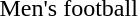<table>
<tr>
<td>Men's football</td>
<td></td>
<td></td>
<td></td>
</tr>
</table>
